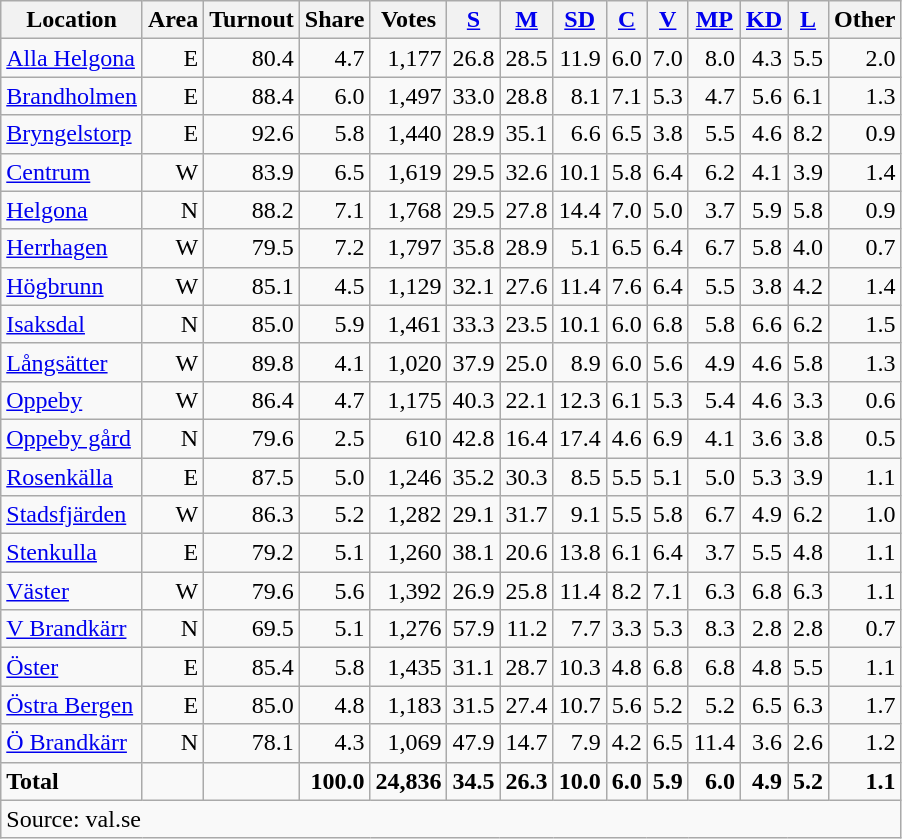<table class="wikitable sortable" style=text-align:right>
<tr>
<th>Location</th>
<th>Area</th>
<th>Turnout</th>
<th>Share</th>
<th>Votes</th>
<th><a href='#'>S</a></th>
<th><a href='#'>M</a></th>
<th><a href='#'>SD</a></th>
<th><a href='#'>C</a></th>
<th><a href='#'>V</a></th>
<th><a href='#'>MP</a></th>
<th><a href='#'>KD</a></th>
<th><a href='#'>L</a></th>
<th>Other</th>
</tr>
<tr>
<td align=left><a href='#'>Alla Helgona</a></td>
<td>E</td>
<td>80.4</td>
<td>4.7</td>
<td>1,177</td>
<td>26.8</td>
<td>28.5</td>
<td>11.9</td>
<td>6.0</td>
<td>7.0</td>
<td>8.0</td>
<td>4.3</td>
<td>5.5</td>
<td>2.0</td>
</tr>
<tr>
<td align=left><a href='#'>Brandholmen</a></td>
<td>E</td>
<td>88.4</td>
<td>6.0</td>
<td>1,497</td>
<td>33.0</td>
<td>28.8</td>
<td>8.1</td>
<td>7.1</td>
<td>5.3</td>
<td>4.7</td>
<td>5.6</td>
<td>6.1</td>
<td>1.3</td>
</tr>
<tr>
<td align=left><a href='#'>Bryngelstorp</a></td>
<td>E</td>
<td>92.6</td>
<td>5.8</td>
<td>1,440</td>
<td>28.9</td>
<td>35.1</td>
<td>6.6</td>
<td>6.5</td>
<td>3.8</td>
<td>5.5</td>
<td>4.6</td>
<td>8.2</td>
<td>0.9</td>
</tr>
<tr>
<td align=left><a href='#'>Centrum</a></td>
<td>W</td>
<td>83.9</td>
<td>6.5</td>
<td>1,619</td>
<td>29.5</td>
<td>32.6</td>
<td>10.1</td>
<td>5.8</td>
<td>6.4</td>
<td>6.2</td>
<td>4.1</td>
<td>3.9</td>
<td>1.4</td>
</tr>
<tr>
<td align=left><a href='#'>Helgona</a></td>
<td>N</td>
<td>88.2</td>
<td>7.1</td>
<td>1,768</td>
<td>29.5</td>
<td>27.8</td>
<td>14.4</td>
<td>7.0</td>
<td>5.0</td>
<td>3.7</td>
<td>5.9</td>
<td>5.8</td>
<td>0.9</td>
</tr>
<tr>
<td align=left><a href='#'>Herrhagen</a></td>
<td>W</td>
<td>79.5</td>
<td>7.2</td>
<td>1,797</td>
<td>35.8</td>
<td>28.9</td>
<td>5.1</td>
<td>6.5</td>
<td>6.4</td>
<td>6.7</td>
<td>5.8</td>
<td>4.0</td>
<td>0.7</td>
</tr>
<tr>
<td align=left><a href='#'>Högbrunn</a></td>
<td>W</td>
<td>85.1</td>
<td>4.5</td>
<td>1,129</td>
<td>32.1</td>
<td>27.6</td>
<td>11.4</td>
<td>7.6</td>
<td>6.4</td>
<td>5.5</td>
<td>3.8</td>
<td>4.2</td>
<td>1.4</td>
</tr>
<tr>
<td align=left><a href='#'>Isaksdal</a></td>
<td>N</td>
<td>85.0</td>
<td>5.9</td>
<td>1,461</td>
<td>33.3</td>
<td>23.5</td>
<td>10.1</td>
<td>6.0</td>
<td>6.8</td>
<td>5.8</td>
<td>6.6</td>
<td>6.2</td>
<td>1.5</td>
</tr>
<tr>
<td align=left><a href='#'>Långsätter</a></td>
<td>W</td>
<td>89.8</td>
<td>4.1</td>
<td>1,020</td>
<td>37.9</td>
<td>25.0</td>
<td>8.9</td>
<td>6.0</td>
<td>5.6</td>
<td>4.9</td>
<td>4.6</td>
<td>5.8</td>
<td>1.3</td>
</tr>
<tr>
<td align=left><a href='#'>Oppeby</a></td>
<td>W</td>
<td>86.4</td>
<td>4.7</td>
<td>1,175</td>
<td>40.3</td>
<td>22.1</td>
<td>12.3</td>
<td>6.1</td>
<td>5.3</td>
<td>5.4</td>
<td>4.6</td>
<td>3.3</td>
<td>0.6</td>
</tr>
<tr>
<td align=left><a href='#'>Oppeby gård</a></td>
<td>N</td>
<td>79.6</td>
<td>2.5</td>
<td>610</td>
<td>42.8</td>
<td>16.4</td>
<td>17.4</td>
<td>4.6</td>
<td>6.9</td>
<td>4.1</td>
<td>3.6</td>
<td>3.8</td>
<td>0.5</td>
</tr>
<tr>
<td align=left><a href='#'>Rosenkälla</a></td>
<td>E</td>
<td>87.5</td>
<td>5.0</td>
<td>1,246</td>
<td>35.2</td>
<td>30.3</td>
<td>8.5</td>
<td>5.5</td>
<td>5.1</td>
<td>5.0</td>
<td>5.3</td>
<td>3.9</td>
<td>1.1</td>
</tr>
<tr>
<td align=left><a href='#'>Stadsfjärden</a></td>
<td>W</td>
<td>86.3</td>
<td>5.2</td>
<td>1,282</td>
<td>29.1</td>
<td>31.7</td>
<td>9.1</td>
<td>5.5</td>
<td>5.8</td>
<td>6.7</td>
<td>4.9</td>
<td>6.2</td>
<td>1.0</td>
</tr>
<tr>
<td align=left><a href='#'>Stenkulla</a></td>
<td>E</td>
<td>79.2</td>
<td>5.1</td>
<td>1,260</td>
<td>38.1</td>
<td>20.6</td>
<td>13.8</td>
<td>6.1</td>
<td>6.4</td>
<td>3.7</td>
<td>5.5</td>
<td>4.8</td>
<td>1.1</td>
</tr>
<tr>
<td align=left><a href='#'>Väster</a></td>
<td>W</td>
<td>79.6</td>
<td>5.6</td>
<td>1,392</td>
<td>26.9</td>
<td>25.8</td>
<td>11.4</td>
<td>8.2</td>
<td>7.1</td>
<td>6.3</td>
<td>6.8</td>
<td>6.3</td>
<td>1.1</td>
</tr>
<tr>
<td align=left><a href='#'>V Brandkärr</a></td>
<td>N</td>
<td>69.5</td>
<td>5.1</td>
<td>1,276</td>
<td>57.9</td>
<td>11.2</td>
<td>7.7</td>
<td>3.3</td>
<td>5.3</td>
<td>8.3</td>
<td>2.8</td>
<td>2.8</td>
<td>0.7</td>
</tr>
<tr>
<td align=left><a href='#'>Öster</a></td>
<td>E</td>
<td>85.4</td>
<td>5.8</td>
<td>1,435</td>
<td>31.1</td>
<td>28.7</td>
<td>10.3</td>
<td>4.8</td>
<td>6.8</td>
<td>6.8</td>
<td>4.8</td>
<td>5.5</td>
<td>1.1</td>
</tr>
<tr>
<td align=left><a href='#'>Östra Bergen</a></td>
<td>E</td>
<td>85.0</td>
<td>4.8</td>
<td>1,183</td>
<td>31.5</td>
<td>27.4</td>
<td>10.7</td>
<td>5.6</td>
<td>5.2</td>
<td>5.2</td>
<td>6.5</td>
<td>6.3</td>
<td>1.7</td>
</tr>
<tr>
<td align=left><a href='#'>Ö Brandkärr</a></td>
<td>N</td>
<td>78.1</td>
<td>4.3</td>
<td>1,069</td>
<td>47.9</td>
<td>14.7</td>
<td>7.9</td>
<td>4.2</td>
<td>6.5</td>
<td>11.4</td>
<td>3.6</td>
<td>2.6</td>
<td>1.2</td>
</tr>
<tr>
<td align=left><strong>Total</strong></td>
<td></td>
<td></td>
<td><strong>100.0</strong></td>
<td><strong>24,836</strong></td>
<td><strong>34.5</strong></td>
<td><strong>26.3</strong></td>
<td><strong>10.0</strong></td>
<td><strong>6.0</strong></td>
<td><strong>5.9</strong></td>
<td><strong>6.0</strong></td>
<td><strong>4.9</strong></td>
<td><strong>5.2</strong></td>
<td><strong>1.1</strong></td>
</tr>
<tr>
<td align=left colspan=14>Source: val.se </td>
</tr>
</table>
